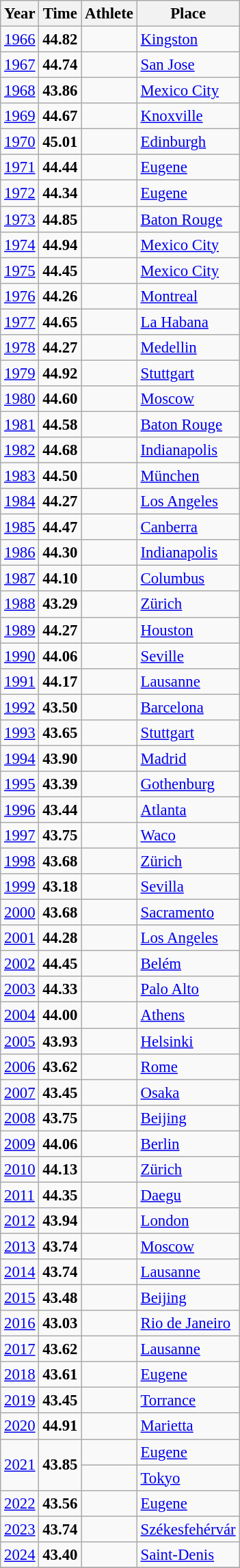<table class="wikitable sortable" style="font-size:95%;">
<tr>
<th>Year</th>
<th>Time</th>
<th>Athlete</th>
<th>Place</th>
</tr>
<tr>
<td><a href='#'>1966</a></td>
<td><strong>44.82</strong> </td>
<td></td>
<td><a href='#'>Kingston</a></td>
</tr>
<tr>
<td><a href='#'>1967</a></td>
<td><strong>44.74</strong>  </td>
<td></td>
<td><a href='#'>San Jose</a></td>
</tr>
<tr>
<td><a href='#'>1968</a></td>
<td><strong>43.86</strong> </td>
<td></td>
<td><a href='#'>Mexico City</a></td>
</tr>
<tr>
<td><a href='#'>1969</a></td>
<td><strong>44.67</strong> </td>
<td></td>
<td><a href='#'>Knoxville</a></td>
</tr>
<tr>
<td><a href='#'>1970</a></td>
<td><strong>45.01</strong></td>
<td></td>
<td><a href='#'>Edinburgh</a></td>
</tr>
<tr>
<td><a href='#'>1971</a></td>
<td><strong>44.44</strong>  </td>
<td></td>
<td><a href='#'>Eugene</a></td>
</tr>
<tr>
<td><a href='#'>1972</a></td>
<td><strong>44.34</strong> </td>
<td></td>
<td><a href='#'>Eugene</a></td>
</tr>
<tr>
<td><a href='#'>1973</a></td>
<td><strong>44.85</strong> </td>
<td></td>
<td><a href='#'>Baton Rouge</a></td>
</tr>
<tr>
<td><a href='#'>1974</a></td>
<td><strong>44.94</strong>  </td>
<td></td>
<td><a href='#'>Mexico City</a></td>
</tr>
<tr>
<td><a href='#'>1975</a></td>
<td><strong>44.45</strong> </td>
<td></td>
<td><a href='#'>Mexico City</a></td>
</tr>
<tr>
<td><a href='#'>1976</a></td>
<td><strong>44.26</strong></td>
<td></td>
<td><a href='#'>Montreal</a></td>
</tr>
<tr>
<td><a href='#'>1977</a></td>
<td><strong>44.65</strong></td>
<td></td>
<td><a href='#'>La Habana</a></td>
</tr>
<tr>
<td><a href='#'>1978</a></td>
<td><strong>44.27</strong> </td>
<td></td>
<td><a href='#'>Medellin</a></td>
</tr>
<tr>
<td><a href='#'>1979</a></td>
<td><strong>44.92</strong></td>
<td></td>
<td><a href='#'>Stuttgart</a></td>
</tr>
<tr>
<td><a href='#'>1980</a></td>
<td><strong>44.60</strong></td>
<td></td>
<td><a href='#'>Moscow</a></td>
</tr>
<tr>
<td><a href='#'>1981</a></td>
<td><strong>44.58</strong></td>
<td></td>
<td><a href='#'>Baton Rouge</a></td>
</tr>
<tr>
<td><a href='#'>1982</a></td>
<td><strong>44.68</strong></td>
<td></td>
<td><a href='#'>Indianapolis</a></td>
</tr>
<tr>
<td><a href='#'>1983</a></td>
<td><strong>44.50</strong></td>
<td></td>
<td><a href='#'>München</a></td>
</tr>
<tr>
<td><a href='#'>1984</a></td>
<td><strong>44.27</strong></td>
<td></td>
<td><a href='#'>Los Angeles</a></td>
</tr>
<tr>
<td><a href='#'>1985</a></td>
<td><strong>44.47</strong></td>
<td></td>
<td><a href='#'>Canberra</a></td>
</tr>
<tr>
<td><a href='#'>1986</a></td>
<td><strong>44.30</strong></td>
<td></td>
<td><a href='#'>Indianapolis</a></td>
</tr>
<tr>
<td><a href='#'>1987</a></td>
<td><strong>44.10</strong></td>
<td></td>
<td><a href='#'>Columbus</a></td>
</tr>
<tr>
<td><a href='#'>1988</a></td>
<td><strong>43.29</strong></td>
<td></td>
<td><a href='#'>Zürich</a></td>
</tr>
<tr>
<td><a href='#'>1989</a></td>
<td><strong>44.27</strong></td>
<td></td>
<td><a href='#'>Houston</a></td>
</tr>
<tr>
<td><a href='#'>1990</a></td>
<td><strong>44.06</strong></td>
<td></td>
<td><a href='#'>Seville</a></td>
</tr>
<tr>
<td><a href='#'>1991</a></td>
<td><strong>44.17</strong></td>
<td></td>
<td><a href='#'>Lausanne</a></td>
</tr>
<tr>
<td><a href='#'>1992</a></td>
<td><strong>43.50</strong></td>
<td></td>
<td><a href='#'>Barcelona</a></td>
</tr>
<tr>
<td><a href='#'>1993</a></td>
<td><strong>43.65</strong></td>
<td></td>
<td><a href='#'>Stuttgart</a></td>
</tr>
<tr>
<td><a href='#'>1994</a></td>
<td><strong>43.90</strong></td>
<td></td>
<td><a href='#'>Madrid</a></td>
</tr>
<tr>
<td><a href='#'>1995</a></td>
<td><strong>43.39</strong></td>
<td></td>
<td><a href='#'>Gothenburg</a></td>
</tr>
<tr>
<td><a href='#'>1996</a></td>
<td><strong>43.44</strong></td>
<td></td>
<td><a href='#'>Atlanta</a></td>
</tr>
<tr>
<td><a href='#'>1997</a></td>
<td><strong>43.75</strong></td>
<td></td>
<td><a href='#'>Waco</a></td>
</tr>
<tr>
<td><a href='#'>1998</a></td>
<td><strong>43.68</strong></td>
<td></td>
<td><a href='#'>Zürich</a></td>
</tr>
<tr>
<td><a href='#'>1999</a></td>
<td><strong>43.18</strong></td>
<td></td>
<td><a href='#'>Sevilla</a></td>
</tr>
<tr>
<td><a href='#'>2000</a></td>
<td><strong>43.68</strong></td>
<td></td>
<td><a href='#'>Sacramento</a></td>
</tr>
<tr>
<td><a href='#'>2001</a></td>
<td><strong>44.28</strong></td>
<td></td>
<td><a href='#'>Los Angeles</a></td>
</tr>
<tr>
<td><a href='#'>2002</a></td>
<td><strong>44.45</strong></td>
<td></td>
<td><a href='#'>Belém</a></td>
</tr>
<tr>
<td><a href='#'>2003</a></td>
<td><strong>44.33</strong></td>
<td></td>
<td><a href='#'>Palo Alto</a></td>
</tr>
<tr>
<td><a href='#'>2004</a></td>
<td><strong>44.00</strong></td>
<td></td>
<td><a href='#'>Athens</a></td>
</tr>
<tr>
<td><a href='#'>2005</a></td>
<td><strong>43.93</strong></td>
<td></td>
<td><a href='#'>Helsinki</a></td>
</tr>
<tr>
<td><a href='#'>2006</a></td>
<td><strong>43.62</strong></td>
<td></td>
<td><a href='#'>Rome</a></td>
</tr>
<tr>
<td><a href='#'>2007</a></td>
<td><strong>43.45</strong></td>
<td></td>
<td><a href='#'>Osaka</a></td>
</tr>
<tr>
<td><a href='#'>2008</a></td>
<td><strong>43.75</strong></td>
<td></td>
<td><a href='#'>Beijing</a></td>
</tr>
<tr>
<td><a href='#'>2009</a></td>
<td><strong>44.06</strong></td>
<td></td>
<td><a href='#'>Berlin</a></td>
</tr>
<tr>
<td><a href='#'>2010</a></td>
<td><strong>44.13</strong></td>
<td></td>
<td><a href='#'>Zürich</a></td>
</tr>
<tr>
<td><a href='#'>2011</a></td>
<td><strong>44.35</strong></td>
<td></td>
<td><a href='#'>Daegu</a></td>
</tr>
<tr>
<td><a href='#'>2012</a></td>
<td><strong>43.94</strong></td>
<td></td>
<td><a href='#'>London</a></td>
</tr>
<tr>
<td><a href='#'>2013</a></td>
<td><strong>43.74</strong></td>
<td></td>
<td><a href='#'>Moscow</a></td>
</tr>
<tr>
<td><a href='#'>2014</a></td>
<td><strong>43.74</strong></td>
<td></td>
<td><a href='#'>Lausanne</a></td>
</tr>
<tr>
<td><a href='#'>2015</a></td>
<td><strong>43.48</strong></td>
<td></td>
<td><a href='#'>Beijing</a></td>
</tr>
<tr>
<td><a href='#'>2016</a></td>
<td><strong>43.03</strong></td>
<td></td>
<td><a href='#'>Rio de Janeiro</a></td>
</tr>
<tr>
<td><a href='#'>2017</a></td>
<td><strong>43.62</strong></td>
<td></td>
<td><a href='#'>Lausanne</a></td>
</tr>
<tr>
<td><a href='#'>2018</a></td>
<td><strong>43.61</strong></td>
<td></td>
<td><a href='#'>Eugene</a></td>
</tr>
<tr>
<td><a href='#'>2019</a></td>
<td><strong>43.45</strong></td>
<td></td>
<td><a href='#'>Torrance</a></td>
</tr>
<tr>
<td><a href='#'>2020</a></td>
<td><strong>44.91</strong></td>
<td></td>
<td><a href='#'>Marietta</a></td>
</tr>
<tr>
<td rowspan=2><a href='#'>2021</a></td>
<td rowspan=2><strong>43.85</strong></td>
<td></td>
<td><a href='#'>Eugene</a></td>
</tr>
<tr>
<td></td>
<td><a href='#'>Tokyo</a></td>
</tr>
<tr>
<td><a href='#'>2022</a></td>
<td><strong>43.56</strong></td>
<td></td>
<td><a href='#'>Eugene</a></td>
</tr>
<tr>
<td><a href='#'>2023</a></td>
<td><strong>43.74</strong></td>
<td></td>
<td><a href='#'>Székesfehérvár</a></td>
</tr>
<tr>
<td><a href='#'>2024</a></td>
<td><strong>43.40</strong></td>
<td></td>
<td><a href='#'>Saint-Denis</a></td>
</tr>
<tr>
</tr>
</table>
